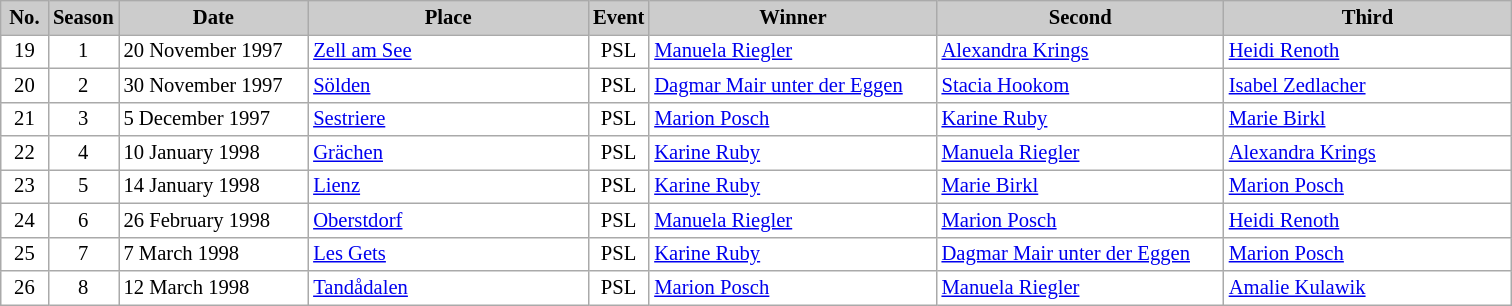<table class="wikitable plainrowheaders" style="background:#fff; font-size:86%; border:grey solid 1px; border-collapse:collapse;">
<tr style="background:#ccc; text-align:center;">
<th scope="col" style="background:#ccc; width:25px;">No.</th>
<th scope="col" style="background:#ccc; width:30px;">Season</th>
<th scope="col" style="background:#ccc; width:120px;">Date</th>
<th scope="col" style="background:#ccc; width:180px;">Place</th>
<th scope="col" style="background:#ccc; width:15px;">Event</th>
<th scope="col" style="background:#ccc; width:185px;">Winner</th>
<th scope="col" style="background:#ccc; width:185px;">Second</th>
<th scope="col" style="background:#ccc; width:185px;">Third</th>
</tr>
<tr>
<td align=center>19</td>
<td align=center>1</td>
<td>20 November 1997</td>
<td> <a href='#'>Zell am See</a></td>
<td align=center>PSL</td>
<td> <a href='#'>Manuela Riegler</a></td>
<td> <a href='#'>Alexandra Krings</a></td>
<td> <a href='#'>Heidi Renoth</a></td>
</tr>
<tr>
<td align=center>20</td>
<td align=center>2</td>
<td>30 November 1997</td>
<td> <a href='#'>Sölden</a></td>
<td align=center>PSL</td>
<td> <a href='#'>Dagmar Mair unter der Eggen</a></td>
<td> <a href='#'>Stacia Hookom</a></td>
<td> <a href='#'>Isabel Zedlacher</a></td>
</tr>
<tr>
<td align=center>21</td>
<td align=center>3</td>
<td>5 December 1997</td>
<td> <a href='#'>Sestriere</a></td>
<td align=center>PSL</td>
<td> <a href='#'>Marion Posch</a></td>
<td> <a href='#'>Karine Ruby</a></td>
<td> <a href='#'>Marie Birkl</a></td>
</tr>
<tr>
<td align=center>22</td>
<td align=center>4</td>
<td>10 January 1998</td>
<td> <a href='#'>Grächen</a></td>
<td align=center>PSL</td>
<td> <a href='#'>Karine Ruby</a></td>
<td> <a href='#'>Manuela Riegler</a></td>
<td> <a href='#'>Alexandra Krings</a></td>
</tr>
<tr>
<td align=center>23</td>
<td align=center>5</td>
<td>14 January 1998</td>
<td> <a href='#'>Lienz</a></td>
<td align=center>PSL</td>
<td> <a href='#'>Karine Ruby</a></td>
<td> <a href='#'>Marie Birkl</a></td>
<td> <a href='#'>Marion Posch</a></td>
</tr>
<tr>
<td align=center>24</td>
<td align=center>6</td>
<td>26 February 1998</td>
<td> <a href='#'>Oberstdorf</a></td>
<td align=center>PSL</td>
<td> <a href='#'>Manuela Riegler</a></td>
<td> <a href='#'>Marion Posch</a></td>
<td> <a href='#'>Heidi Renoth</a></td>
</tr>
<tr>
<td align=center>25</td>
<td align=center>7</td>
<td>7 March 1998</td>
<td> <a href='#'>Les Gets</a></td>
<td align=center>PSL</td>
<td> <a href='#'>Karine Ruby</a></td>
<td> <a href='#'>Dagmar Mair unter der Eggen</a></td>
<td> <a href='#'>Marion Posch</a></td>
</tr>
<tr>
<td align=center>26</td>
<td align=center>8</td>
<td>12 March 1998</td>
<td> <a href='#'>Tandådalen</a></td>
<td align=center>PSL</td>
<td> <a href='#'>Marion Posch</a></td>
<td> <a href='#'>Manuela Riegler</a></td>
<td> <a href='#'>Amalie Kulawik</a></td>
</tr>
</table>
